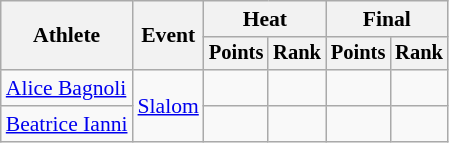<table class=wikitable style="font-size:90%">
<tr>
<th rowspan="2">Athlete</th>
<th rowspan="2">Event</th>
<th colspan="2">Heat</th>
<th colspan="2">Final</th>
</tr>
<tr style="font-size:95%">
<th>Points</th>
<th>Rank</th>
<th>Points</th>
<th>Rank</th>
</tr>
<tr align=center>
<td align=left><a href='#'>Alice Bagnoli</a></td>
<td align=left rowspan=2><a href='#'>Slalom</a></td>
<td></td>
<td></td>
<td></td>
<td></td>
</tr>
<tr align=center>
<td align=left><a href='#'>Beatrice Ianni</a></td>
<td></td>
<td></td>
<td></td>
<td></td>
</tr>
</table>
